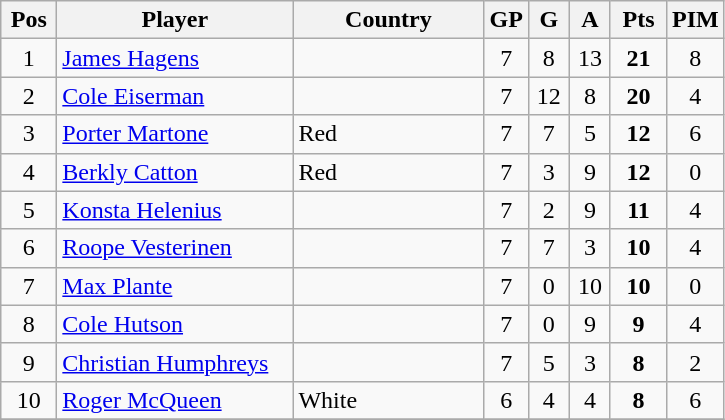<table class="wikitable sortable" style="text-align: center;">
<tr>
<th width=30>Pos</th>
<th width=150>Player</th>
<th width=120>Country</th>
<th width=20>GP</th>
<th width=20>G</th>
<th width=20>A</th>
<th width=30>Pts</th>
<th width=30>PIM</th>
</tr>
<tr>
<td>1</td>
<td align=left><a href='#'>James Hagens</a></td>
<td align=left></td>
<td>7</td>
<td>8</td>
<td>13</td>
<td><strong>21</strong></td>
<td>8</td>
</tr>
<tr>
<td>2</td>
<td align=left><a href='#'>Cole Eiserman</a></td>
<td align=left></td>
<td>7</td>
<td>12</td>
<td>8</td>
<td><strong>20</strong></td>
<td>4</td>
</tr>
<tr>
<td>3</td>
<td align=left><a href='#'>Porter Martone</a></td>
<td align=left> Red</td>
<td>7</td>
<td>7</td>
<td>5</td>
<td><strong>12</strong></td>
<td>6</td>
</tr>
<tr>
<td>4</td>
<td align=left><a href='#'>Berkly Catton</a></td>
<td align=left> Red</td>
<td>7</td>
<td>3</td>
<td>9</td>
<td><strong>12</strong></td>
<td>0</td>
</tr>
<tr>
<td>5</td>
<td align=left><a href='#'>Konsta Helenius</a></td>
<td align=left></td>
<td>7</td>
<td>2</td>
<td>9</td>
<td><strong>11</strong></td>
<td>4</td>
</tr>
<tr>
<td>6</td>
<td align=left><a href='#'>Roope Vesterinen</a></td>
<td align=left></td>
<td>7</td>
<td>7</td>
<td>3</td>
<td><strong>10</strong></td>
<td>4</td>
</tr>
<tr>
<td>7</td>
<td align=left><a href='#'>Max Plante</a></td>
<td align=left></td>
<td>7</td>
<td>0</td>
<td>10</td>
<td><strong>10</strong></td>
<td>0</td>
</tr>
<tr>
<td>8</td>
<td align=left><a href='#'>Cole Hutson</a></td>
<td align=left></td>
<td>7</td>
<td>0</td>
<td>9</td>
<td><strong>9</strong></td>
<td>4</td>
</tr>
<tr>
<td>9</td>
<td align=left><a href='#'>Christian Humphreys</a></td>
<td align=left></td>
<td>7</td>
<td>5</td>
<td>3</td>
<td><strong>8</strong></td>
<td>2</td>
</tr>
<tr>
<td>10</td>
<td align=left><a href='#'>Roger McQueen</a></td>
<td align=left> White</td>
<td>6</td>
<td>4</td>
<td>4</td>
<td><strong>8</strong></td>
<td>6</td>
</tr>
<tr>
</tr>
</table>
